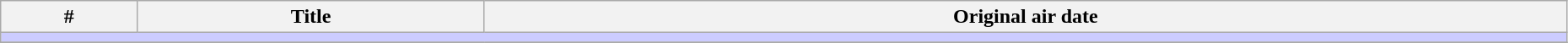<table class="wikitable" width="98%">
<tr>
<th>#</th>
<th>Title</th>
<th>Original air date</th>
</tr>
<tr>
<td colspan="150" bgcolor="#CCF"></td>
</tr>
<tr>
</tr>
</table>
